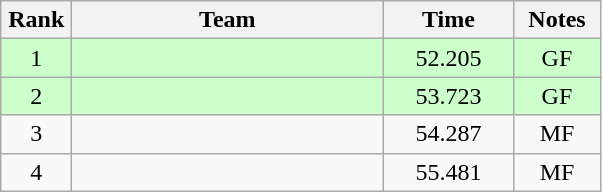<table class=wikitable style="text-align:center">
<tr>
<th width=40>Rank</th>
<th width=200>Team</th>
<th width=80>Time</th>
<th width=50>Notes</th>
</tr>
<tr style="background:#ccffcc;">
<td>1</td>
<td align=left></td>
<td>52.205</td>
<td>GF</td>
</tr>
<tr style="background:#ccffcc;">
<td>2</td>
<td align=left></td>
<td>53.723</td>
<td>GF</td>
</tr>
<tr>
<td>3</td>
<td align=left></td>
<td>54.287</td>
<td>MF</td>
</tr>
<tr>
<td>4</td>
<td align=left></td>
<td>55.481</td>
<td>MF</td>
</tr>
</table>
